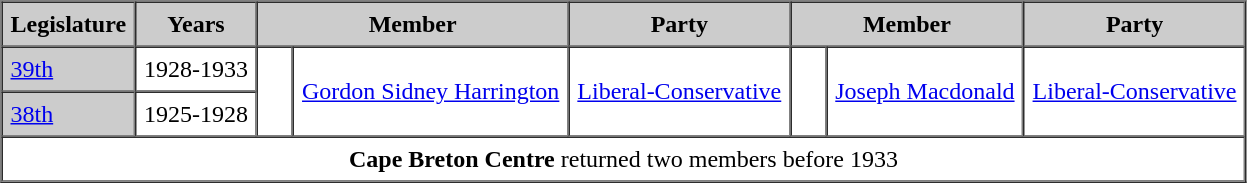<table border=1 cellpadding=5 cellspacing=0>
<tr bgcolor="CCCCCC">
<th>Legislature</th>
<th>Years</th>
<th colspan="2">Member</th>
<th>Party</th>
<th colspan="2">Member</th>
<th>Party</th>
</tr>
<tr>
<td bgcolor="CCCCCC"><a href='#'>39th</a></td>
<td>1928-1933</td>
<td rowspan="2" >   </td>
<td rowspan="2"><a href='#'>Gordon Sidney Harrington</a></td>
<td rowspan="2"><a href='#'>Liberal-Conservative</a></td>
<td rowspan="2" >   </td>
<td rowspan="2"><a href='#'>Joseph Macdonald</a></td>
<td rowspan="2"><a href='#'>Liberal-Conservative</a></td>
</tr>
<tr>
<td bgcolor="CCCCCC"><a href='#'>38th</a></td>
<td>1925-1928</td>
</tr>
<tr>
<td colspan=8 align=center><strong>Cape Breton Centre</strong> returned two members before 1933</td>
</tr>
</table>
